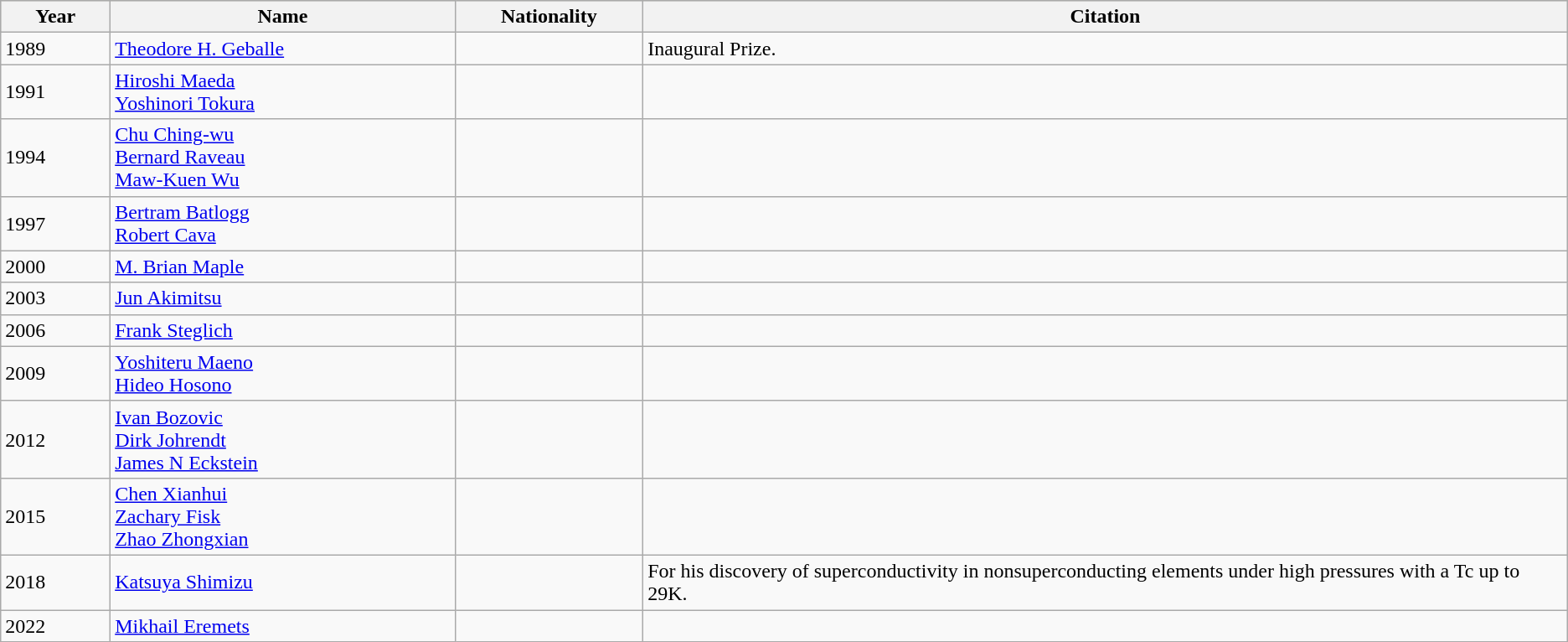<table class="wikitable">
<tr bgcolor="#ccccc">
<th style="width:7%">Year</th>
<th style="width:22%">Name</th>
<th style="width:12%">Nationality</th>
<th>Citation</th>
</tr>
<tr>
<td>1989</td>
<td><a href='#'>Theodore H. Geballe</a></td>
<td></td>
<td>Inaugural Prize.</td>
</tr>
<tr>
<td>1991</td>
<td><a href='#'>Hiroshi Maeda</a><br><a href='#'>Yoshinori Tokura</a></td>
<td><br></td>
<td></td>
</tr>
<tr>
<td>1994</td>
<td><a href='#'>Chu Ching-wu</a><br><a href='#'>Bernard Raveau</a><br><a href='#'>Maw-Kuen Wu</a></td>
<td><br><br></td>
<td></td>
</tr>
<tr>
<td>1997</td>
<td><a href='#'>Bertram Batlogg</a><br><a href='#'>Robert Cava</a></td>
<td><br></td>
<td></td>
</tr>
<tr>
<td>2000</td>
<td><a href='#'>M. Brian Maple</a></td>
<td></td>
<td></td>
</tr>
<tr>
<td>2003</td>
<td><a href='#'>Jun Akimitsu</a></td>
<td></td>
<td></td>
</tr>
<tr>
<td>2006</td>
<td><a href='#'>Frank Steglich</a></td>
<td></td>
<td></td>
</tr>
<tr>
<td>2009</td>
<td><a href='#'>Yoshiteru Maeno</a><br><a href='#'>Hideo Hosono</a></td>
<td><br></td>
<td></td>
</tr>
<tr>
<td>2012</td>
<td><a href='#'>Ivan Bozovic</a><br><a href='#'>Dirk Johrendt</a><br><a href='#'>James N Eckstein</a></td>
<td><br><br></td>
<td><br><br></td>
</tr>
<tr>
<td>2015</td>
<td><a href='#'>Chen Xianhui</a><br><a href='#'>Zachary Fisk</a><br><a href='#'>Zhao Zhongxian</a></td>
<td><br><br></td>
<td></td>
</tr>
<tr>
<td>2018</td>
<td><a href='#'>Katsuya Shimizu</a></td>
<td></td>
<td>For his discovery of superconductivity in nonsuperconducting elements under high pressures with a Tc up to 29K.</td>
</tr>
<tr>
<td>2022</td>
<td><a href='#'>Mikhail Eremets</a></td>
<td></td>
<td></td>
</tr>
</table>
